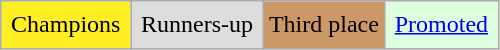<table class="wikitable">
<tr>
<td style="background-color:#FE2; padding:0.4em;">Champions</td>
<td style="background-color:#DDD; padding:0.4em;">Runners-up</td>
<td style="background:#cc9966">Third place</td>
<td style="background-color:#DFD; padding:0.4em;"><a href='#'>Promoted</a></td>
</tr>
</table>
